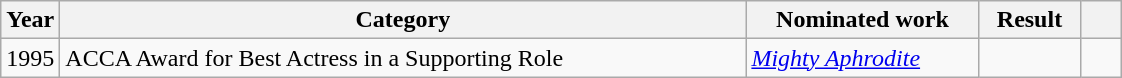<table class="wikitable">
<tr>
<th>Year</th>
<th width="450">Category</th>
<th width="148">Nominated work</th>
<th width="60">Result</th>
<th width="20" class="unsortable"></th>
</tr>
<tr>
<td>1995</td>
<td>ACCA Award for Best Actress in a Supporting Role</td>
<td><em><a href='#'>Mighty Aphrodite</a></em></td>
<td></td>
<td></td>
</tr>
</table>
